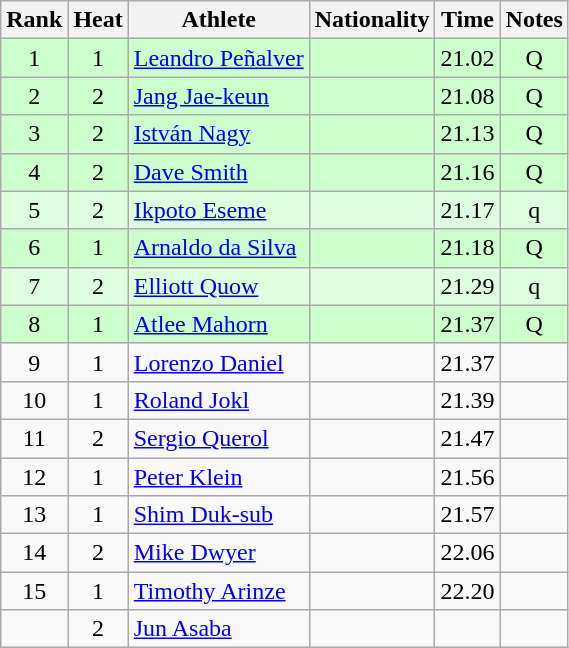<table class="wikitable sortable" style="text-align:center">
<tr>
<th>Rank</th>
<th>Heat</th>
<th>Athlete</th>
<th>Nationality</th>
<th>Time</th>
<th>Notes</th>
</tr>
<tr bgcolor=ccffcc>
<td>1</td>
<td>1</td>
<td align=left><a href='#'>Leandro Peñalver</a></td>
<td align=left></td>
<td>21.02</td>
<td>Q</td>
</tr>
<tr bgcolor=ccffcc>
<td>2</td>
<td>2</td>
<td align=left><a href='#'>Jang Jae-keun</a></td>
<td align=left></td>
<td>21.08</td>
<td>Q</td>
</tr>
<tr bgcolor=ccffcc>
<td>3</td>
<td>2</td>
<td align=left><a href='#'>István Nagy</a></td>
<td align=left></td>
<td>21.13</td>
<td>Q</td>
</tr>
<tr bgcolor=ccffcc>
<td>4</td>
<td>2</td>
<td align=left><a href='#'>Dave Smith</a></td>
<td align=left></td>
<td>21.16</td>
<td>Q</td>
</tr>
<tr bgcolor=ddffdd>
<td>5</td>
<td>2</td>
<td align=left><a href='#'>Ikpoto Eseme</a></td>
<td align=left></td>
<td>21.17</td>
<td>q</td>
</tr>
<tr bgcolor=ccffcc>
<td>6</td>
<td>1</td>
<td align=left><a href='#'>Arnaldo da Silva</a></td>
<td align=left></td>
<td>21.18</td>
<td>Q</td>
</tr>
<tr bgcolor=ddffdd>
<td>7</td>
<td>2</td>
<td align=left><a href='#'>Elliott Quow</a></td>
<td align=left></td>
<td>21.29</td>
<td>q</td>
</tr>
<tr bgcolor=ccffcc>
<td>8</td>
<td>1</td>
<td align=left><a href='#'>Atlee Mahorn</a></td>
<td align=left></td>
<td>21.37</td>
<td>Q</td>
</tr>
<tr>
<td>9</td>
<td>1</td>
<td align=left><a href='#'>Lorenzo Daniel</a></td>
<td align=left></td>
<td>21.37</td>
<td></td>
</tr>
<tr>
<td>10</td>
<td>1</td>
<td align=left><a href='#'>Roland Jokl</a></td>
<td align=left></td>
<td>21.39</td>
<td></td>
</tr>
<tr>
<td>11</td>
<td>2</td>
<td align=left><a href='#'>Sergio Querol</a></td>
<td align=left></td>
<td>21.47</td>
<td></td>
</tr>
<tr>
<td>12</td>
<td>1</td>
<td align=left><a href='#'>Peter Klein</a></td>
<td align=left></td>
<td>21.56</td>
<td></td>
</tr>
<tr>
<td>13</td>
<td>1</td>
<td align=left><a href='#'>Shim Duk-sub</a></td>
<td align=left></td>
<td>21.57</td>
<td></td>
</tr>
<tr>
<td>14</td>
<td>2</td>
<td align=left><a href='#'>Mike Dwyer</a></td>
<td align=left></td>
<td>22.06</td>
<td></td>
</tr>
<tr>
<td>15</td>
<td>1</td>
<td align=left><a href='#'>Timothy Arinze</a></td>
<td align=left></td>
<td>22.20</td>
<td></td>
</tr>
<tr>
<td></td>
<td>2</td>
<td align=left><a href='#'>Jun Asaba</a></td>
<td align=left></td>
<td></td>
<td></td>
</tr>
</table>
